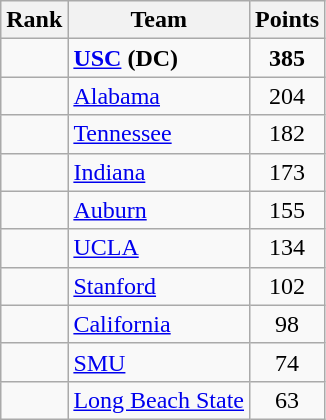<table class="wikitable sortable" style="text-align:center">
<tr>
<th>Rank</th>
<th>Team</th>
<th>Points</th>
</tr>
<tr>
<td></td>
<td align=left><strong><a href='#'>USC</a></strong> <strong>(DC)</strong></td>
<td><strong>385</strong></td>
</tr>
<tr>
<td></td>
<td align=left><a href='#'>Alabama</a></td>
<td>204</td>
</tr>
<tr>
<td></td>
<td align=left><a href='#'>Tennessee</a></td>
<td>182</td>
</tr>
<tr>
<td></td>
<td align=left><a href='#'>Indiana</a></td>
<td>173</td>
</tr>
<tr>
<td></td>
<td align=left><a href='#'>Auburn</a></td>
<td>155</td>
</tr>
<tr>
<td></td>
<td align=left><a href='#'>UCLA</a></td>
<td>134</td>
</tr>
<tr>
<td></td>
<td align=left><a href='#'>Stanford</a></td>
<td>102</td>
</tr>
<tr>
<td></td>
<td align=left><a href='#'>California</a></td>
<td>98</td>
</tr>
<tr>
<td></td>
<td align=left><a href='#'>SMU</a></td>
<td>74</td>
</tr>
<tr>
<td></td>
<td align=left><a href='#'>Long Beach State</a></td>
<td>63</td>
</tr>
</table>
